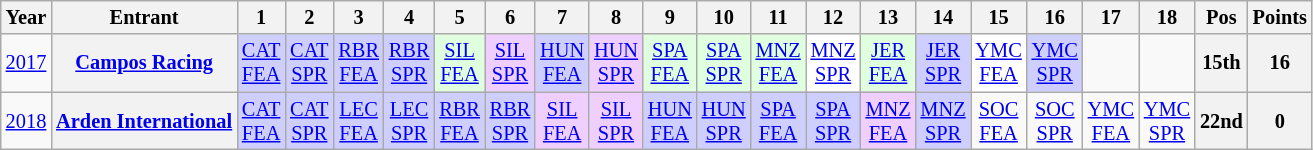<table class="wikitable" style="text-align:center; font-size:85%">
<tr>
<th>Year</th>
<th>Entrant</th>
<th>1</th>
<th>2</th>
<th>3</th>
<th>4</th>
<th>5</th>
<th>6</th>
<th>7</th>
<th>8</th>
<th>9</th>
<th>10</th>
<th>11</th>
<th>12</th>
<th>13</th>
<th>14</th>
<th>15</th>
<th>16</th>
<th>17</th>
<th>18</th>
<th>Pos</th>
<th>Points</th>
</tr>
<tr>
<td><a href='#'>2017</a></td>
<th nowrap><a href='#'>Campos Racing</a></th>
<td style="background:#CFCFFF;"><a href='#'>CAT<br>FEA</a><br></td>
<td style="background:#CFCFFF;"><a href='#'>CAT<br>SPR</a><br></td>
<td style="background:#CFCFFF;"><a href='#'>RBR<br>FEA</a><br></td>
<td style="background:#CFCFFF;"><a href='#'>RBR<br>SPR</a><br></td>
<td style="background:#DFFFDF;"><a href='#'>SIL<br>FEA</a><br></td>
<td style="background:#EFCFFF;"><a href='#'>SIL<br>SPR</a><br></td>
<td style="background:#CFCFFF;"><a href='#'>HUN<br>FEA</a><br></td>
<td style="background:#EFCFFF;"><a href='#'>HUN<br>SPR</a><br></td>
<td style="background:#DFFFDF;"><a href='#'>SPA<br>FEA</a><br></td>
<td style="background:#DFFFDF;"><a href='#'>SPA<br>SPR</a><br></td>
<td style="background:#DFFFDF;"><a href='#'>MNZ<br>FEA</a><br></td>
<td style="background:#FFFFFF;"><a href='#'>MNZ<br>SPR</a><br></td>
<td style="background:#DFFFDF;"><a href='#'>JER<br>FEA</a><br></td>
<td style="background:#CFCFFF;"><a href='#'>JER<br>SPR</a><br></td>
<td style="background:#FFFFFF;"><a href='#'>YMC<br>FEA</a><br></td>
<td style="background:#CFCFFF;"><a href='#'>YMC<br>SPR</a><br></td>
<td></td>
<td></td>
<th>15th</th>
<th>16</th>
</tr>
<tr>
<td><a href='#'>2018</a></td>
<th nowrap><a href='#'>Arden International</a></th>
<td style="background:#CFCFFF;"><a href='#'>CAT<br>FEA</a><br></td>
<td style="background:#CFCFFF;"><a href='#'>CAT<br>SPR</a><br></td>
<td style="background:#CFCFFF;"><a href='#'>LEC<br>FEA</a><br></td>
<td style="background:#CFCFFF;"><a href='#'>LEC<br>SPR</a><br></td>
<td style="background:#CFCFFF;"><a href='#'>RBR<br>FEA</a><br></td>
<td style="background:#CFCFFF;"><a href='#'>RBR<br>SPR</a><br></td>
<td style="background:#EFCFFF;"><a href='#'>SIL<br>FEA</a><br></td>
<td style="background:#EFCFFF;"><a href='#'>SIL<br>SPR</a><br></td>
<td style="background:#CFCFFF;"><a href='#'>HUN<br>FEA</a><br></td>
<td style="background:#CFCFFF;"><a href='#'>HUN<br>SPR</a><br></td>
<td style="background:#CFCFFF;"><a href='#'>SPA<br>FEA</a><br></td>
<td style="background:#CFCFFF;"><a href='#'>SPA<br>SPR</a><br></td>
<td style="background:#EFCFFF;"><a href='#'>MNZ<br>FEA</a><br></td>
<td style="background:#CFCFFF;"><a href='#'>MNZ<br>SPR</a><br></td>
<td><a href='#'>SOC<br>FEA</a></td>
<td><a href='#'>SOC<br>SPR</a></td>
<td><a href='#'>YMC<br>FEA</a></td>
<td><a href='#'>YMC<br>SPR</a></td>
<th>22nd</th>
<th>0</th>
</tr>
</table>
